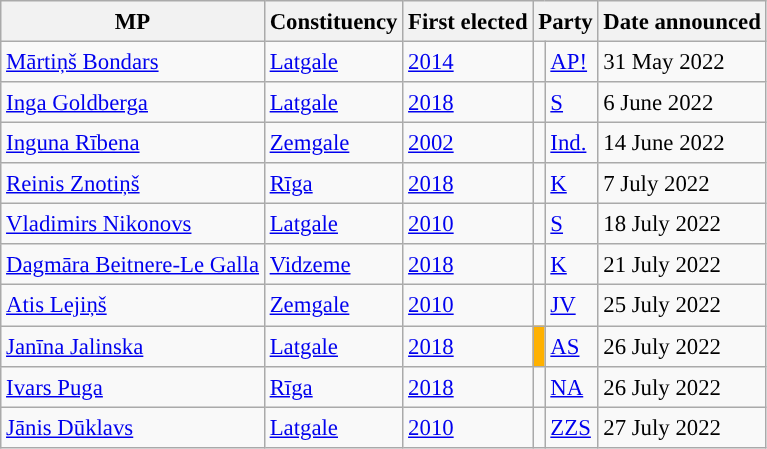<table class="wikitable sortable tpl-blanktable" style="text-align:left; font-size:95%; line-height:20px;">
<tr>
<th scope="col">MP</th>
<th scope="col">Constituency</th>
<th scope="col">First elected</th>
<th colspan="2" scope="col">Party</th>
<th scope="col">Date announced</th>
</tr>
<tr>
<td><a href='#'>Mārtiņš Bondars</a></td>
<td><a href='#'>Latgale</a></td>
<td><a href='#'>2014</a></td>
<td width="1"></td>
<td><a href='#'>AP!</a></td>
<td>31 May 2022</td>
</tr>
<tr>
<td><a href='#'>Inga Goldberga</a></td>
<td><a href='#'>Latgale</a></td>
<td><a href='#'>2018</a></td>
<td width="1"></td>
<td><a href='#'>S</a></td>
<td>6 June 2022</td>
</tr>
<tr>
<td><a href='#'>Inguna Rībena</a></td>
<td><a href='#'>Zemgale</a></td>
<td><a href='#'>2002</a></td>
<td width="1"></td>
<td><a href='#'>Ind.</a></td>
<td>14 June 2022</td>
</tr>
<tr>
<td><a href='#'>Reinis Znotiņš</a></td>
<td><a href='#'>Rīga</a></td>
<td><a href='#'>2018</a></td>
<td width="1"></td>
<td><a href='#'>K</a></td>
<td>7 July 2022</td>
</tr>
<tr>
<td><a href='#'>Vladimirs Nikonovs</a></td>
<td><a href='#'>Latgale</a></td>
<td><a href='#'>2010</a></td>
<td width="1"></td>
<td><a href='#'>S</a></td>
<td>18 July 2022</td>
</tr>
<tr>
<td><a href='#'>Dagmāra Beitnere-Le Galla</a></td>
<td><a href='#'>Vidzeme</a></td>
<td><a href='#'>2018</a></td>
<td width="1"></td>
<td><a href='#'>K</a></td>
<td>21 July 2022</td>
</tr>
<tr>
<td><a href='#'>Atis Lejiņš</a></td>
<td><a href='#'>Zemgale</a></td>
<td><a href='#'>2010</a></td>
<td width="1"></td>
<td><a href='#'>JV</a></td>
<td>25 July 2022</td>
</tr>
<tr>
<td><a href='#'>Janīna Jalinska</a></td>
<td><a href='#'>Latgale</a></td>
<td><a href='#'>2018</a></td>
<td width="1" bgcolor="#FFB100"></td>
<td><a href='#'>AS</a></td>
<td>26 July 2022</td>
</tr>
<tr>
<td><a href='#'>Ivars Puga</a></td>
<td><a href='#'>Rīga</a></td>
<td><a href='#'>2018</a></td>
<td width="1"></td>
<td><a href='#'>NA</a></td>
<td>26 July 2022</td>
</tr>
<tr>
<td><a href='#'>Jānis Dūklavs</a></td>
<td><a href='#'>Latgale</a></td>
<td><a href='#'>2010</a></td>
<td width="1"></td>
<td><a href='#'>ZZS</a></td>
<td>27 July 2022</td>
</tr>
</table>
